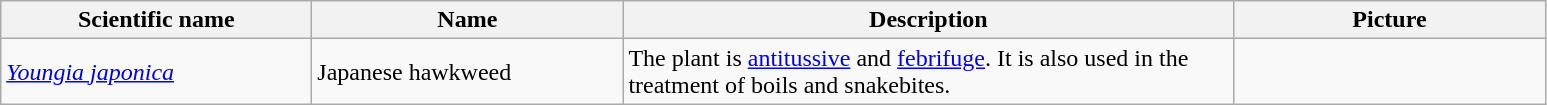<table class="wikitable sortable">
<tr>
<th width=200px>Scientific name</th>
<th width=200px>Name</th>
<th width=400px>Description</th>
<th width=200px>Picture</th>
</tr>
<tr>
<td><em><a href='#'>Youngia japonica</a></em></td>
<td>Japanese hawkweed</td>
<td>The plant is <a href='#'>antitussive</a> and <a href='#'>febrifuge</a>. It is also used in the treatment of boils and snakebites.</td>
<td></td>
</tr>
</table>
